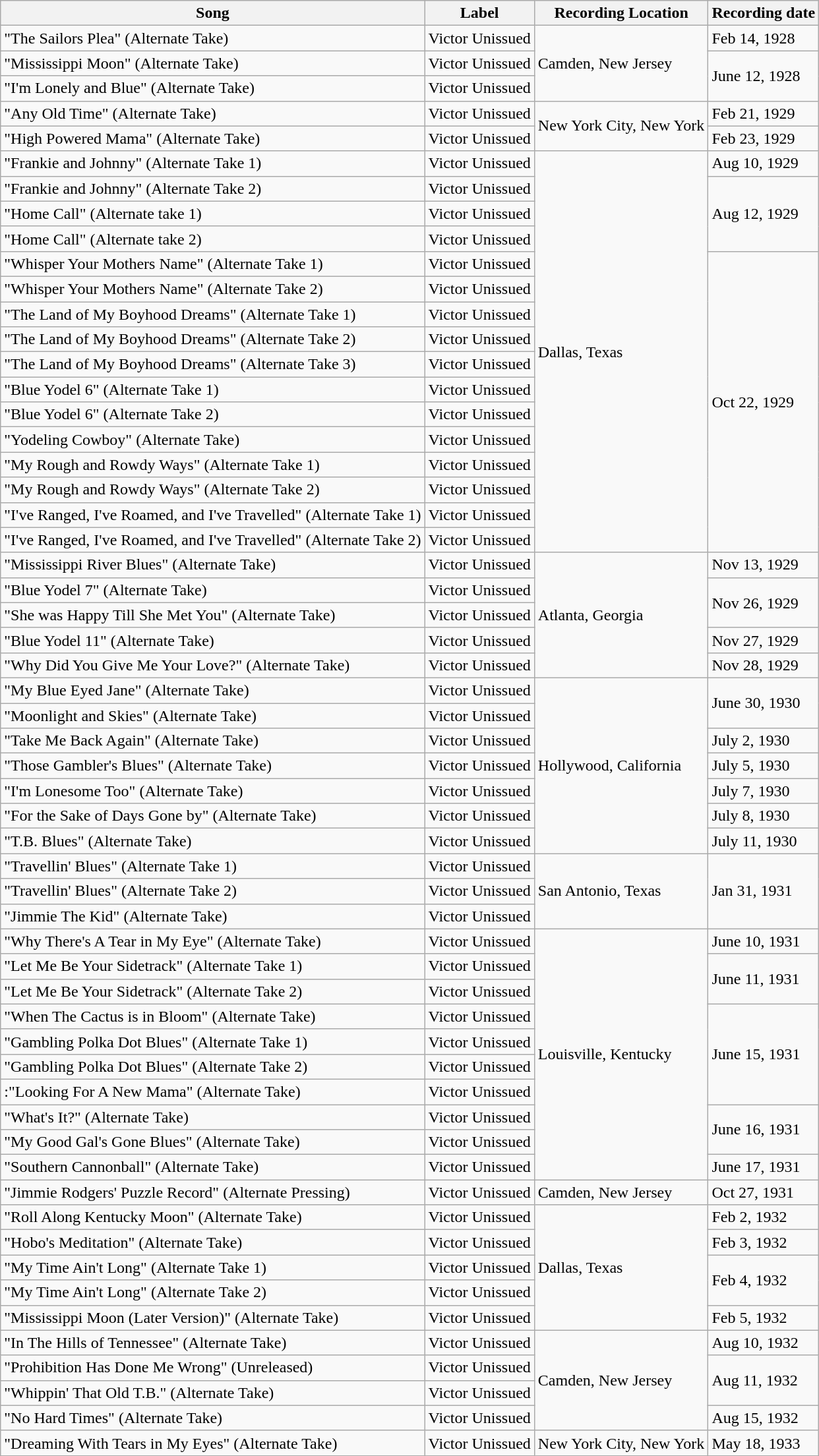<table class="wikitable sortable sticky-header">
<tr>
<th>Song</th>
<th>Label</th>
<th>Recording Location</th>
<th>Recording date</th>
</tr>
<tr>
<td>"The Sailors Plea" (Alternate Take)</td>
<td>Victor Unissued</td>
<td rowspan="3">Camden, New Jersey</td>
<td>Feb 14, 1928</td>
</tr>
<tr>
<td>"Mississippi Moon" (Alternate Take)</td>
<td>Victor Unissued</td>
<td rowspan="2">June 12, 1928</td>
</tr>
<tr>
<td>"I'm Lonely and Blue" (Alternate Take)</td>
<td>Victor Unissued</td>
</tr>
<tr>
<td>"Any Old Time" (Alternate Take)</td>
<td>Victor Unissued</td>
<td rowspan="2">New York City, New York</td>
<td>Feb 21, 1929</td>
</tr>
<tr>
<td>"High Powered Mama" (Alternate Take)</td>
<td>Victor Unissued</td>
<td>Feb 23, 1929</td>
</tr>
<tr>
<td>"Frankie and Johnny" (Alternate Take 1)</td>
<td>Victor Unissued</td>
<td rowspan="16">Dallas, Texas</td>
<td>Aug 10, 1929</td>
</tr>
<tr>
<td>"Frankie and Johnny" (Alternate Take 2)</td>
<td>Victor Unissued</td>
<td rowspan="3">Aug 12, 1929</td>
</tr>
<tr>
<td>"Home Call" (Alternate take 1)</td>
<td>Victor Unissued</td>
</tr>
<tr>
<td>"Home Call" (Alternate take 2)</td>
<td>Victor Unissued</td>
</tr>
<tr>
<td>"Whisper Your Mothers Name" (Alternate Take 1)</td>
<td>Victor Unissued</td>
<td rowspan="12">Oct 22, 1929</td>
</tr>
<tr>
<td>"Whisper Your Mothers Name" (Alternate Take 2)</td>
<td>Victor Unissued</td>
</tr>
<tr>
<td>"The Land of My Boyhood Dreams" (Alternate Take 1)</td>
<td>Victor Unissued</td>
</tr>
<tr>
<td>"The Land of My Boyhood Dreams" (Alternate Take 2)</td>
<td>Victor Unissued</td>
</tr>
<tr>
<td>"The Land of My Boyhood Dreams" (Alternate Take 3)</td>
<td>Victor Unissued</td>
</tr>
<tr>
<td>"Blue Yodel 6" (Alternate Take 1)</td>
<td>Victor Unissued</td>
</tr>
<tr>
<td>"Blue Yodel 6" (Alternate Take 2)</td>
<td>Victor Unissued</td>
</tr>
<tr>
<td>"Yodeling Cowboy" (Alternate Take)</td>
<td>Victor Unissued</td>
</tr>
<tr>
<td>"My Rough and Rowdy Ways" (Alternate Take 1)</td>
<td>Victor Unissued</td>
</tr>
<tr>
<td>"My Rough and Rowdy Ways" (Alternate Take 2)</td>
<td>Victor Unissued</td>
</tr>
<tr>
<td>"I've Ranged, I've Roamed, and I've Travelled" (Alternate Take 1)</td>
<td>Victor Unissued</td>
</tr>
<tr>
<td>"I've Ranged, I've Roamed, and I've Travelled" (Alternate Take 2)</td>
<td>Victor Unissued</td>
</tr>
<tr>
<td>"Mississippi River Blues" (Alternate Take)</td>
<td>Victor Unissued</td>
<td rowspan="5">Atlanta, Georgia</td>
<td>Nov 13, 1929</td>
</tr>
<tr>
<td>"Blue Yodel 7" (Alternate Take)</td>
<td>Victor Unissued</td>
<td rowspan="2">Nov 26, 1929</td>
</tr>
<tr>
<td>"She was Happy Till She Met You" (Alternate Take)</td>
<td>Victor Unissued</td>
</tr>
<tr>
<td>"Blue Yodel 11" (Alternate Take)</td>
<td>Victor Unissued</td>
<td>Nov 27, 1929</td>
</tr>
<tr>
<td>"Why Did You Give Me Your Love?" (Alternate Take)</td>
<td>Victor Unissued</td>
<td>Nov 28, 1929</td>
</tr>
<tr>
<td>"My Blue Eyed Jane" (Alternate Take)</td>
<td>Victor Unissued</td>
<td rowspan="7">Hollywood, California</td>
<td rowspan="2">June 30, 1930</td>
</tr>
<tr>
<td>"Moonlight and Skies" (Alternate Take)</td>
<td>Victor Unissued</td>
</tr>
<tr>
<td>"Take Me Back Again" (Alternate Take)</td>
<td>Victor Unissued</td>
<td>July 2, 1930</td>
</tr>
<tr>
<td>"Those Gambler's Blues" (Alternate Take)</td>
<td>Victor Unissued</td>
<td>July 5, 1930</td>
</tr>
<tr>
<td>"I'm Lonesome Too" (Alternate Take)</td>
<td>Victor Unissued</td>
<td>July 7, 1930</td>
</tr>
<tr>
<td>"For the Sake of Days Gone by" (Alternate Take)</td>
<td>Victor Unissued</td>
<td>July 8, 1930</td>
</tr>
<tr>
<td>"T.B. Blues" (Alternate Take)</td>
<td>Victor Unissued</td>
<td>July 11, 1930</td>
</tr>
<tr>
<td>"Travellin' Blues" (Alternate Take 1)</td>
<td>Victor Unissued</td>
<td rowspan="3">San Antonio, Texas</td>
<td rowspan="3">Jan 31, 1931</td>
</tr>
<tr>
<td>"Travellin' Blues" (Alternate Take 2)</td>
<td>Victor Unissued</td>
</tr>
<tr>
<td>"Jimmie The Kid" (Alternate Take)</td>
<td>Victor Unissued</td>
</tr>
<tr>
<td>"Why There's A Tear in My Eye" (Alternate Take)</td>
<td>Victor Unissued</td>
<td rowspan="10">Louisville, Kentucky</td>
<td>June 10, 1931</td>
</tr>
<tr>
<td>"Let Me Be Your Sidetrack" (Alternate Take 1)</td>
<td>Victor Unissued</td>
<td rowspan="2">June 11, 1931</td>
</tr>
<tr>
<td>"Let Me Be Your Sidetrack" (Alternate Take 2)</td>
<td>Victor Unissued</td>
</tr>
<tr>
<td>"When The Cactus is in Bloom" (Alternate Take)</td>
<td>Victor Unissued</td>
<td rowspan="4">June 15, 1931</td>
</tr>
<tr>
<td>"Gambling Polka Dot Blues" (Alternate Take 1)</td>
<td>Victor Unissued</td>
</tr>
<tr>
<td>"Gambling Polka Dot Blues" (Alternate Take 2)</td>
<td>Victor Unissued</td>
</tr>
<tr>
<td>:"Looking For A New Mama" (Alternate Take)</td>
<td>Victor Unissued</td>
</tr>
<tr>
<td>"What's It?" (Alternate Take)</td>
<td>Victor Unissued</td>
<td rowspan="2">June 16, 1931</td>
</tr>
<tr>
<td>"My Good Gal's Gone Blues" (Alternate Take)</td>
<td>Victor Unissued</td>
</tr>
<tr>
<td>"Southern Cannonball" (Alternate Take)</td>
<td>Victor Unissued</td>
<td>June 17, 1931</td>
</tr>
<tr>
<td>"Jimmie Rodgers' Puzzle Record" (Alternate Pressing)</td>
<td>Victor Unissued</td>
<td>Camden, New Jersey</td>
<td>Oct 27, 1931</td>
</tr>
<tr>
<td>"Roll Along Kentucky Moon" (Alternate Take)</td>
<td>Victor Unissued</td>
<td rowspan="5">Dallas, Texas</td>
<td>Feb 2, 1932</td>
</tr>
<tr>
<td>"Hobo's Meditation" (Alternate Take)</td>
<td>Victor Unissued</td>
<td>Feb 3, 1932</td>
</tr>
<tr>
<td>"My Time Ain't Long" (Alternate Take 1)</td>
<td>Victor Unissued</td>
<td rowspan="2">Feb 4, 1932</td>
</tr>
<tr>
<td>"My Time Ain't Long" (Alternate Take 2)</td>
<td>Victor Unissued</td>
</tr>
<tr>
<td>"Mississippi Moon (Later Version)" (Alternate Take)</td>
<td>Victor Unissued</td>
<td>Feb 5, 1932</td>
</tr>
<tr>
<td>"In The Hills of Tennessee" (Alternate Take)</td>
<td>Victor Unissued</td>
<td rowspan="4">Camden, New Jersey</td>
<td>Aug 10, 1932</td>
</tr>
<tr>
<td>"Prohibition Has Done Me Wrong" (Unreleased)</td>
<td>Victor Unissued</td>
<td rowspan="2">Aug 11, 1932</td>
</tr>
<tr>
<td>"Whippin' That Old T.B." (Alternate Take)</td>
<td>Victor Unissued</td>
</tr>
<tr>
<td>"No Hard Times" (Alternate Take)</td>
<td>Victor Unissued</td>
<td>Aug 15, 1932</td>
</tr>
<tr>
<td>"Dreaming With Tears in My Eyes" (Alternate Take)</td>
<td>Victor Unissued</td>
<td>New York City, New York</td>
<td>May 18, 1933</td>
</tr>
</table>
